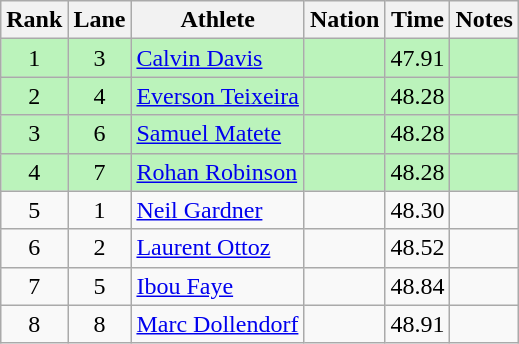<table class="wikitable sortable" style="text-align:center">
<tr>
<th>Rank</th>
<th>Lane</th>
<th>Athlete</th>
<th>Nation</th>
<th>Time</th>
<th>Notes</th>
</tr>
<tr style="background:#bbf3bb;">
<td>1</td>
<td>3</td>
<td align=left><a href='#'>Calvin Davis</a></td>
<td align=left></td>
<td>47.91</td>
<td></td>
</tr>
<tr style="background:#bbf3bb;">
<td>2</td>
<td>4</td>
<td align=left><a href='#'>Everson Teixeira</a></td>
<td align=left></td>
<td>48.28</td>
<td></td>
</tr>
<tr style="background:#bbf3bb;">
<td>3</td>
<td>6</td>
<td align=left><a href='#'>Samuel Matete</a></td>
<td align=left></td>
<td>48.28</td>
<td></td>
</tr>
<tr style="background:#bbf3bb;">
<td>4</td>
<td>7</td>
<td align=left><a href='#'>Rohan Robinson</a></td>
<td align=left></td>
<td>48.28</td>
<td></td>
</tr>
<tr>
<td>5</td>
<td>1</td>
<td align=left><a href='#'>Neil Gardner</a></td>
<td align=left></td>
<td>48.30</td>
<td></td>
</tr>
<tr>
<td>6</td>
<td>2</td>
<td align=left><a href='#'>Laurent Ottoz</a></td>
<td align=left></td>
<td>48.52</td>
<td></td>
</tr>
<tr>
<td>7</td>
<td>5</td>
<td align=left><a href='#'>Ibou Faye</a></td>
<td align=left></td>
<td>48.84</td>
<td></td>
</tr>
<tr>
<td>8</td>
<td>8</td>
<td align=left><a href='#'>Marc Dollendorf</a></td>
<td align=left></td>
<td>48.91</td>
<td></td>
</tr>
</table>
